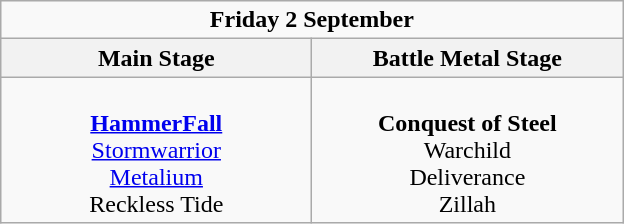<table class="wikitable">
<tr>
<td colspan="4" align="center"><strong>Friday 2 September</strong></td>
</tr>
<tr>
<th>Main Stage</th>
<th>Battle Metal Stage</th>
</tr>
<tr>
<td valign="top" align="center" width=200><br><strong><a href='#'>HammerFall</a></strong><br>
<a href='#'>Stormwarrior</a><br>
<a href='#'>Metalium</a><br>
Reckless Tide<br></td>
<td valign="top" align="center" width=200><br><strong>Conquest of Steel</strong><br>
Warchild<br>
Deliverance<br>
Zillah<br></td>
</tr>
</table>
